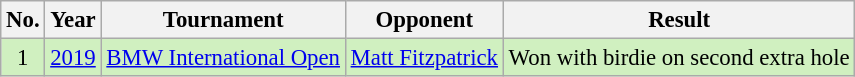<table class="wikitable" style="font-size:95%;">
<tr>
<th>No.</th>
<th>Year</th>
<th>Tournament</th>
<th>Opponent</th>
<th>Result</th>
</tr>
<tr style="background:#D0F0C0;">
<td align=center>1</td>
<td><a href='#'>2019</a></td>
<td><a href='#'>BMW International Open</a></td>
<td> <a href='#'>Matt Fitzpatrick</a></td>
<td>Won with birdie on second extra hole</td>
</tr>
</table>
